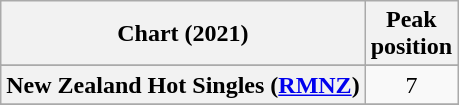<table class="wikitable sortable plainrowheaders" style="text-align:center;">
<tr>
<th>Chart (2021)</th>
<th>Peak<br>position</th>
</tr>
<tr>
</tr>
<tr>
<th scope="row">New Zealand Hot Singles (<a href='#'>RMNZ</a>)</th>
<td>7</td>
</tr>
<tr>
</tr>
</table>
